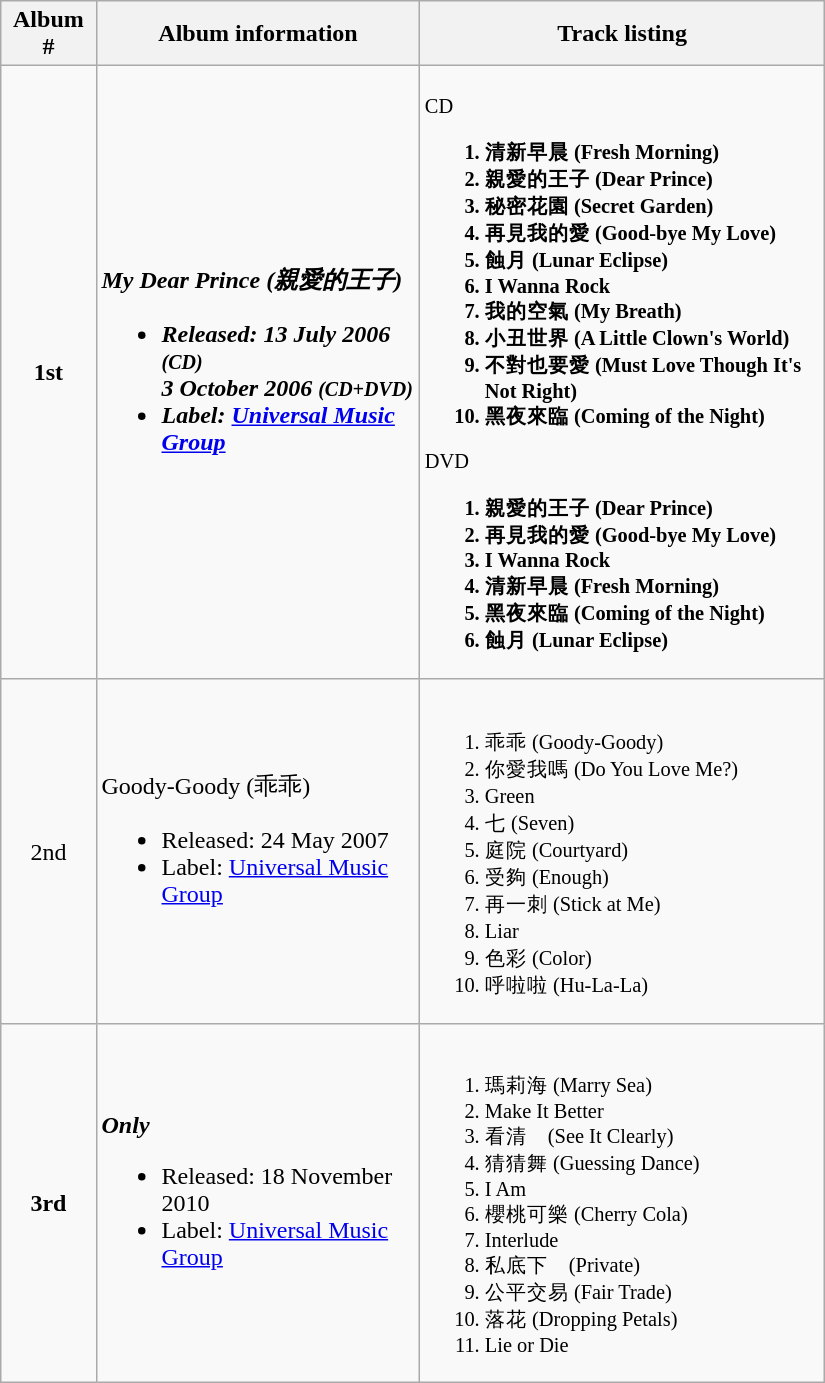<table class="wikitable" width="550px">
<tr>
<th align="left">Album #</th>
<th align="left">Album information</th>
<th align="left">Track listing</th>
</tr>
<tr>
<td align="center"><strong>1st</strong></td>
<td align="left"><strong><em>My Dear Prince<em> (親愛的王子)<strong><br><ul><li>Released: 13 July 2006 <small>(CD)</small><br>3 October 2006 <small>(CD+DVD)</small></li><li>Label: <a href='#'>Universal Music Group</a></li></ul></td>
<td align="left" style="font-size: 85%;"><br></strong>CD<strong><ol><li>清新早晨 (Fresh Morning)</li><li>親愛的王子 (Dear Prince)</li><li>秘密花園 (Secret Garden)</li><li>再見我的愛 (Good-bye My Love)</li><li>蝕月 (Lunar Eclipse)</li><li>I Wanna Rock</li><li>我的空氣 (My Breath)</li><li>小丑世界 (A Little Clown's World)</li><li>不對也要愛 (Must Love Though It's Not Right)</li><li>黑夜來臨 (Coming of the Night)</li></ol></strong>DVD<strong><ol><li>親愛的王子 (Dear Prince)</li><li>再見我的愛 (Good-bye My Love)</li><li>I Wanna Rock</li><li>清新早晨 (Fresh Morning)</li><li>黑夜來臨 (Coming of the Night)</li><li>蝕月 (Lunar Eclipse)</li></ol></td>
</tr>
<tr>
<td align="center"></strong>2nd<strong></td>
<td align="left"></em></strong>Goody-Goody</em> (乖乖)</strong><br><ul><li>Released: 24 May 2007</li><li>Label: <a href='#'>Universal Music Group</a></li></ul></td>
<td align="left" style="font-size: 85%;"><br><ol><li>乖乖 (Goody-Goody)</li><li>你愛我嗎 (Do You Love Me?)</li><li>Green　</li><li>七 (Seven)</li><li>庭院 (Courtyard)</li><li>受夠 (Enough)</li><li>再一刺 (Stick at Me) 　</li><li>Liar　</li><li>色彩 (Color)</li><li>呼啦啦 (Hu-La-La)</li></ol></td>
</tr>
<tr>
<td align="center"><strong>3rd</strong></td>
<td align="left"><strong><em>Only</em></strong><br><ul><li>Released: 18 November 2010</li><li>Label: <a href='#'>Universal Music Group</a></li></ul></td>
<td align="left" style="font-size: 85%;"><br><ol><li>瑪莉海 (Marry Sea)</li><li>Make It Better</li><li>看清　(See It Clearly)</li><li>猜猜舞 (Guessing Dance)</li><li>I Am</li><li>櫻桃可樂 (Cherry Cola)</li><li>Interlude</li><li>私底下　(Private)</li><li>公平交易 (Fair Trade)</li><li>落花 (Dropping Petals)</li><li>Lie or Die</li></ol></td>
</tr>
</table>
